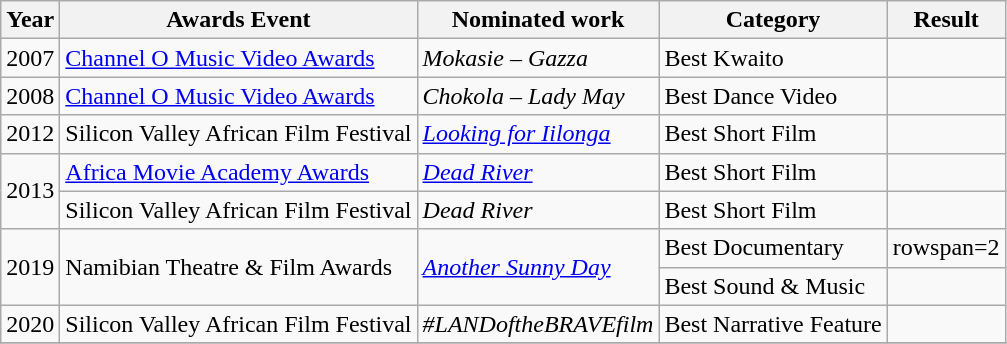<table class="wikitable sortable">
<tr>
<th>Year</th>
<th>Awards Event</th>
<th>Nominated work</th>
<th>Category</th>
<th>Result</th>
</tr>
<tr>
<td>2007</td>
<td><a href='#'>Channel O Music Video Awards</a></td>
<td><em>Mokasie – Gazza</em></td>
<td>Best Kwaito</td>
<td></td>
</tr>
<tr>
<td>2008</td>
<td><a href='#'>Channel O Music Video Awards</a></td>
<td><em>Chokola – Lady May</em></td>
<td>Best Dance Video</td>
<td></td>
</tr>
<tr>
<td>2012</td>
<td>Silicon Valley African Film Festival</td>
<td><em><a href='#'>Looking for Iilonga</a></em></td>
<td>Best Short Film</td>
<td></td>
</tr>
<tr>
<td rowspan=2>2013</td>
<td><a href='#'>Africa Movie Academy Awards</a></td>
<td><em><a href='#'>Dead River</a></em></td>
<td>Best Short Film</td>
<td></td>
</tr>
<tr>
<td>Silicon Valley African Film Festival</td>
<td><em>Dead River</em></td>
<td>Best Short Film</td>
<td></td>
</tr>
<tr>
<td rowspan=2>2019</td>
<td rowspan=2>Namibian Theatre & Film Awards</td>
<td rowspan=2><em><a href='#'>Another Sunny Day</a></em></td>
<td>Best Documentary</td>
<td>rowspan=2 </td>
</tr>
<tr>
<td>Best Sound & Music</td>
</tr>
<tr>
<td>2020</td>
<td>Silicon Valley African Film Festival</td>
<td><em>#LANDoftheBRAVEfilm</em></td>
<td>Best Narrative Feature</td>
<td></td>
</tr>
<tr>
</tr>
</table>
